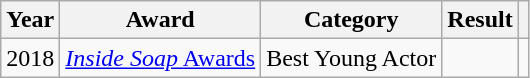<table class="wikitable sortable">
<tr>
<th>Year</th>
<th>Award</th>
<th>Category</th>
<th>Result</th>
<th scope=col class=unsortable></th>
</tr>
<tr>
<td>2018</td>
<td><a href='#'><em>Inside Soap</em> Awards</a></td>
<td>Best Young Actor</td>
<td></td>
<td align="center"></td>
</tr>
</table>
